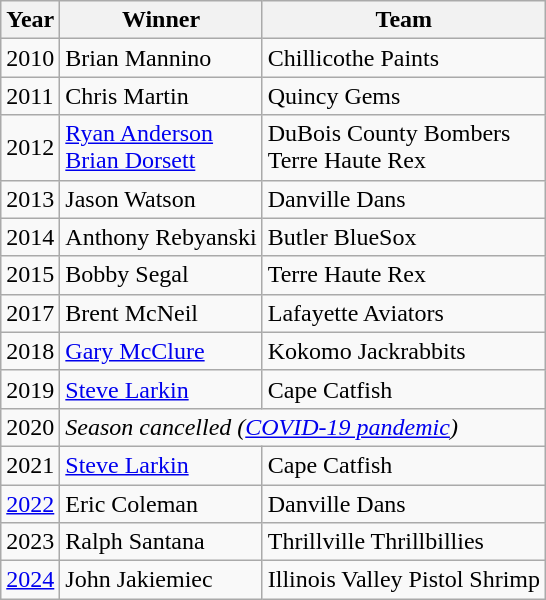<table class="wikitable">
<tr>
<th>Year</th>
<th>Winner</th>
<th>Team</th>
</tr>
<tr>
<td>2010</td>
<td>Brian Mannino</td>
<td>Chillicothe Paints</td>
</tr>
<tr>
<td>2011</td>
<td>Chris Martin</td>
<td>Quincy Gems</td>
</tr>
<tr>
<td>2012</td>
<td><a href='#'>Ryan Anderson</a><br><a href='#'>Brian Dorsett</a></td>
<td>DuBois County Bombers<br>Terre Haute Rex</td>
</tr>
<tr>
<td>2013</td>
<td>Jason Watson</td>
<td>Danville Dans</td>
</tr>
<tr>
<td>2014</td>
<td>Anthony Rebyanski</td>
<td>Butler BlueSox</td>
</tr>
<tr>
<td>2015</td>
<td>Bobby Segal</td>
<td>Terre Haute Rex</td>
</tr>
<tr>
<td>2017</td>
<td>Brent McNeil</td>
<td>Lafayette Aviators</td>
</tr>
<tr>
<td>2018</td>
<td><a href='#'>Gary McClure</a></td>
<td>Kokomo Jackrabbits</td>
</tr>
<tr>
<td>2019</td>
<td><a href='#'>Steve Larkin</a></td>
<td>Cape Catfish</td>
</tr>
<tr>
<td>2020</td>
<td colspan="3"><em>Season cancelled (<a href='#'>COVID-19 pandemic</a>)</em></td>
</tr>
<tr>
<td>2021</td>
<td><a href='#'>Steve Larkin</a></td>
<td>Cape Catfish</td>
</tr>
<tr>
<td><a href='#'>2022</a></td>
<td>Eric Coleman</td>
<td>Danville Dans</td>
</tr>
<tr>
<td>2023</td>
<td>Ralph Santana</td>
<td>Thrillville Thrillbillies</td>
</tr>
<tr>
<td><a href='#'>2024</a></td>
<td>John Jakiemiec</td>
<td>Illinois Valley Pistol Shrimp</td>
</tr>
</table>
